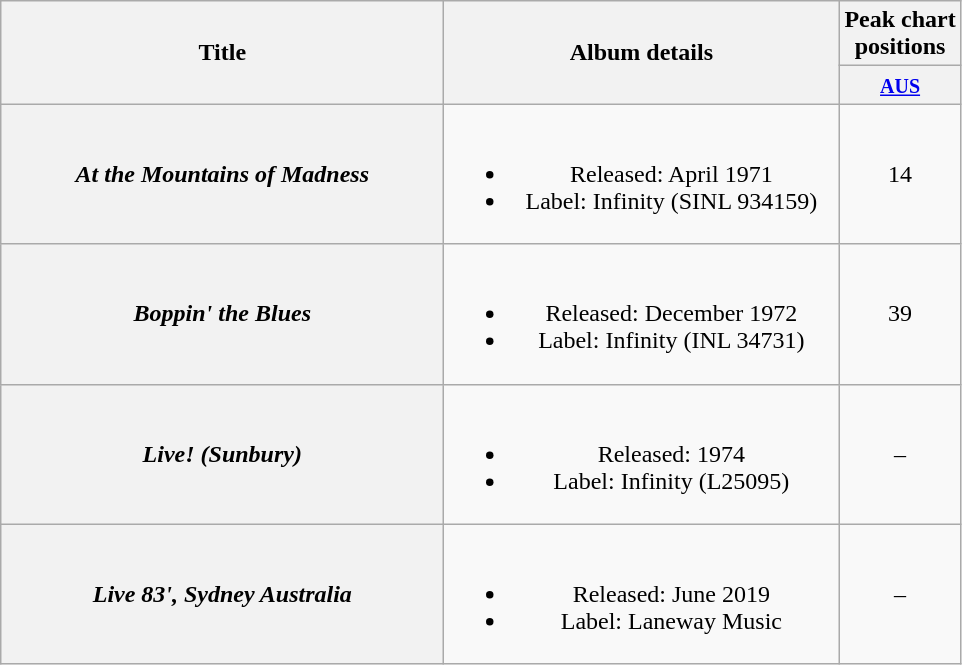<table class="wikitable plainrowheaders" style="text-align:center;" border="1">
<tr>
<th scope="col" rowspan="2" style="width:18em;">Title</th>
<th scope="col" rowspan="2" style="width:16em;">Album details</th>
<th scope="col" colspan="1">Peak chart<br>positions</th>
</tr>
<tr>
<th scope="col" style="text-align:center;"><small><a href='#'>AUS</a></small><br></th>
</tr>
<tr>
<th scope="row"><em>At the Mountains of Madness</em></th>
<td><br><ul><li>Released: April 1971</li><li>Label: Infinity (SINL 934159)</li></ul></td>
<td align="center">14</td>
</tr>
<tr>
<th scope="row"><em>Boppin' the Blues</em></th>
<td><br><ul><li>Released: December 1972</li><li>Label: Infinity (INL 34731)</li></ul></td>
<td align="center">39</td>
</tr>
<tr>
<th scope="row"><em>Live! (Sunbury)</em></th>
<td><br><ul><li>Released: 1974</li><li>Label: Infinity (L25095)</li></ul></td>
<td align="center">–</td>
</tr>
<tr>
<th scope="row"><em>Live 83', Sydney Australia</em></th>
<td><br><ul><li>Released: June 2019</li><li>Label: Laneway Music</li></ul></td>
<td align="center">–</td>
</tr>
</table>
